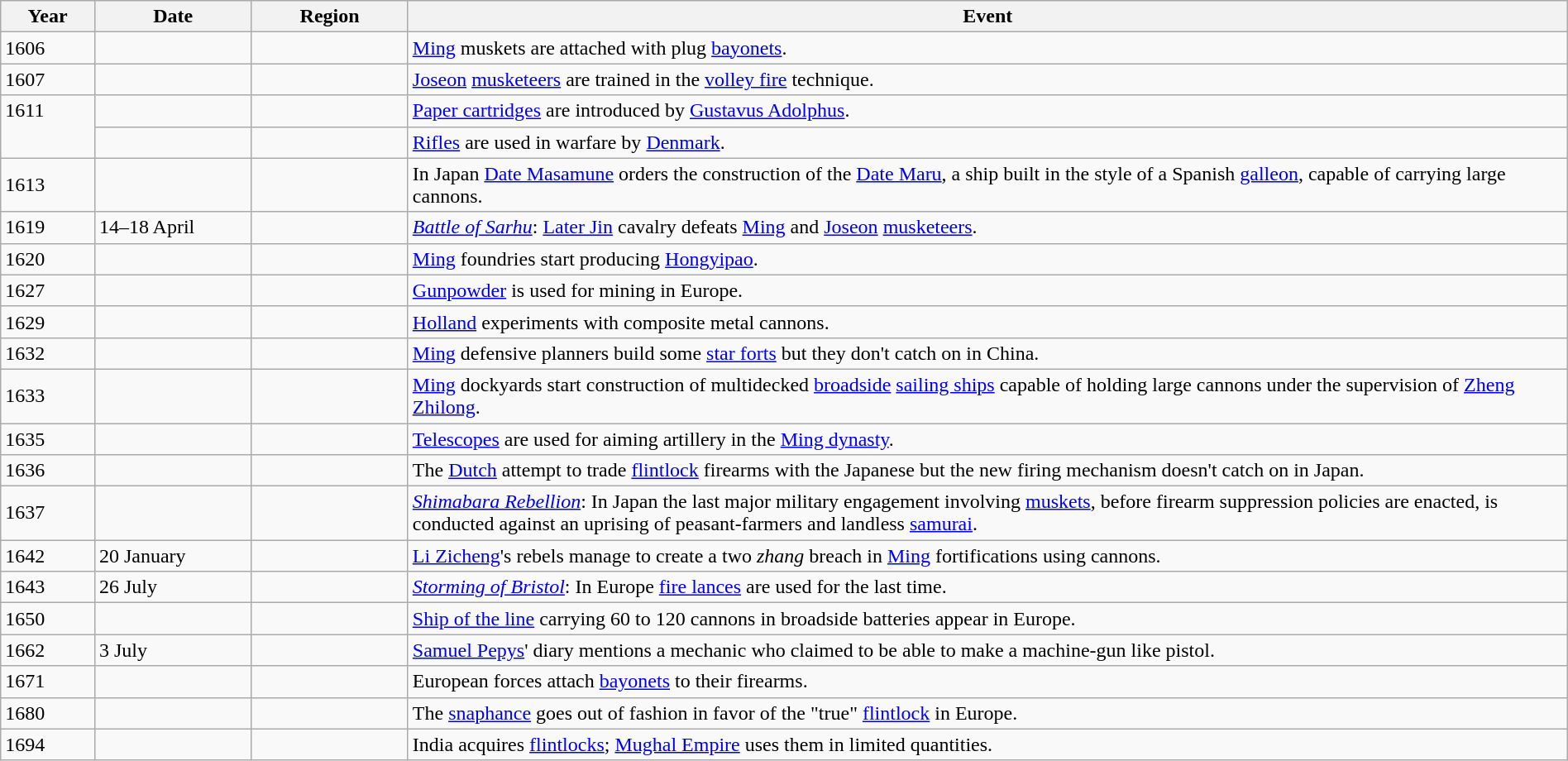<table class="wikitable" width="100%">
<tr>
<th style="width:6%">Year</th>
<th style="width:10%">Date</th>
<th style="width:10%">Region</th>
<th>Event</th>
</tr>
<tr>
<td>1606</td>
<td></td>
<td></td>
<td><a href='#'>Ming</a> muskets are attached with plug <a href='#'>bayonets</a>.</td>
</tr>
<tr>
<td>1607</td>
<td></td>
<td></td>
<td><a href='#'>Joseon</a> <a href='#'>musketeers</a> are trained in the <a href='#'>volley fire</a> technique.</td>
</tr>
<tr>
<td rowspan="2" valign="top">1611</td>
<td></td>
<td></td>
<td><a href='#'>Paper cartridges</a> are introduced by <a href='#'>Gustavus Adolphus</a>.</td>
</tr>
<tr>
<td></td>
<td></td>
<td><a href='#'>Rifles</a> are used in warfare by <a href='#'>Denmark</a>.</td>
</tr>
<tr>
<td>1613</td>
<td></td>
<td></td>
<td>In Japan <a href='#'>Date Masamune</a> orders the construction of the <a href='#'>Date Maru</a>, a ship built in the style of a Spanish <a href='#'>galleon</a>, capable of carrying large cannons.</td>
</tr>
<tr>
<td>1619</td>
<td>14–18 April</td>
<td></td>
<td><em><a href='#'>Battle of Sarhu</a></em>: <a href='#'>Later Jin</a> cavalry defeats <a href='#'>Ming</a> and <a href='#'>Joseon</a> <a href='#'>musketeers</a>.</td>
</tr>
<tr>
<td>1620</td>
<td></td>
<td></td>
<td><a href='#'>Ming</a> foundries start producing <a href='#'>Hongyipao</a>.</td>
</tr>
<tr>
<td>1627</td>
<td></td>
<td></td>
<td><a href='#'>Gunpowder</a> is used for mining in Europe.</td>
</tr>
<tr>
<td>1629</td>
<td></td>
<td></td>
<td><a href='#'>Holland</a> experiments with composite metal cannons.</td>
</tr>
<tr>
<td>1632</td>
<td></td>
<td></td>
<td><a href='#'>Ming</a> defensive planners build some <a href='#'>star forts</a> but they don't catch on in China.</td>
</tr>
<tr>
<td>1633</td>
<td></td>
<td></td>
<td><a href='#'>Ming</a> dockyards start construction of multidecked <a href='#'>broadside</a> <a href='#'>sailing ships</a> capable of holding large cannons under the supervision of <a href='#'>Zheng Zhilong</a>.</td>
</tr>
<tr>
<td>1635</td>
<td></td>
<td></td>
<td><a href='#'>Telescopes</a> are used for aiming artillery in the <a href='#'>Ming dynasty</a>.</td>
</tr>
<tr>
<td>1636</td>
<td></td>
<td></td>
<td>The <a href='#'>Dutch</a> attempt to trade <a href='#'>flintlock</a> firearms with the Japanese but the new firing mechanism doesn't catch on in Japan.</td>
</tr>
<tr>
<td>1637</td>
<td></td>
<td></td>
<td><em><a href='#'>Shimabara Rebellion</a></em>: In Japan the last major military engagement involving <a href='#'>muskets</a>, before firearm suppression policies are enacted, is conducted against an uprising of peasant-farmers and landless <a href='#'>samurai</a>.</td>
</tr>
<tr>
<td>1642</td>
<td>20 January</td>
<td></td>
<td><a href='#'>Li Zicheng</a>'s rebels manage to create a two <em>zhang</em> breach in <a href='#'>Ming</a> fortifications using cannons.</td>
</tr>
<tr>
<td>1643</td>
<td>26 July</td>
<td></td>
<td><em><a href='#'>Storming of Bristol</a></em>: In Europe <a href='#'>fire lances</a> are used for the last time.</td>
</tr>
<tr>
<td>1650</td>
<td></td>
<td></td>
<td><a href='#'>Ship of the line</a> carrying 60 to 120 cannons in broadside batteries appear in Europe.</td>
</tr>
<tr>
<td>1662</td>
<td>3 July</td>
<td></td>
<td><a href='#'>Samuel Pepys</a>' diary mentions a mechanic who claimed to be able to make a machine-gun like pistol.</td>
</tr>
<tr>
<td>1671</td>
<td></td>
<td></td>
<td>European forces attach <a href='#'>bayonets</a> to their firearms.</td>
</tr>
<tr>
<td>1680</td>
<td></td>
<td></td>
<td>The <a href='#'>snaphance</a> goes out of fashion in favor of the "true" <a href='#'>flintlock</a> in Europe.</td>
</tr>
<tr>
<td>1694</td>
<td></td>
<td></td>
<td>India acquires <a href='#'>flintlocks</a>; <a href='#'>Mughal Empire</a> uses them in limited quantities.</td>
</tr>
</table>
